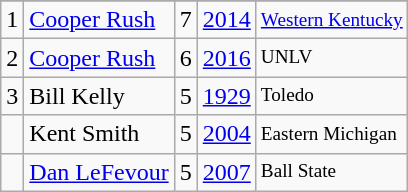<table class="wikitable">
<tr>
</tr>
<tr>
<td>1</td>
<td><a href='#'>Cooper Rush</a></td>
<td>7</td>
<td><a href='#'>2014</a></td>
<td style="font-size:80%;"><a href='#'>Western Kentucky</a></td>
</tr>
<tr>
<td>2</td>
<td><a href='#'>Cooper Rush</a></td>
<td>6</td>
<td><a href='#'>2016</a></td>
<td style="font-size:80%;">UNLV</td>
</tr>
<tr>
<td>3</td>
<td>Bill Kelly</td>
<td>5</td>
<td><a href='#'>1929</a></td>
<td style="font-size:80%;">Toledo</td>
</tr>
<tr>
<td></td>
<td>Kent Smith</td>
<td>5</td>
<td><a href='#'>2004</a></td>
<td style="font-size:80%;">Eastern Michigan</td>
</tr>
<tr>
<td></td>
<td><a href='#'>Dan LeFevour</a></td>
<td>5</td>
<td><a href='#'>2007</a></td>
<td style="font-size:80%;">Ball State</td>
</tr>
</table>
